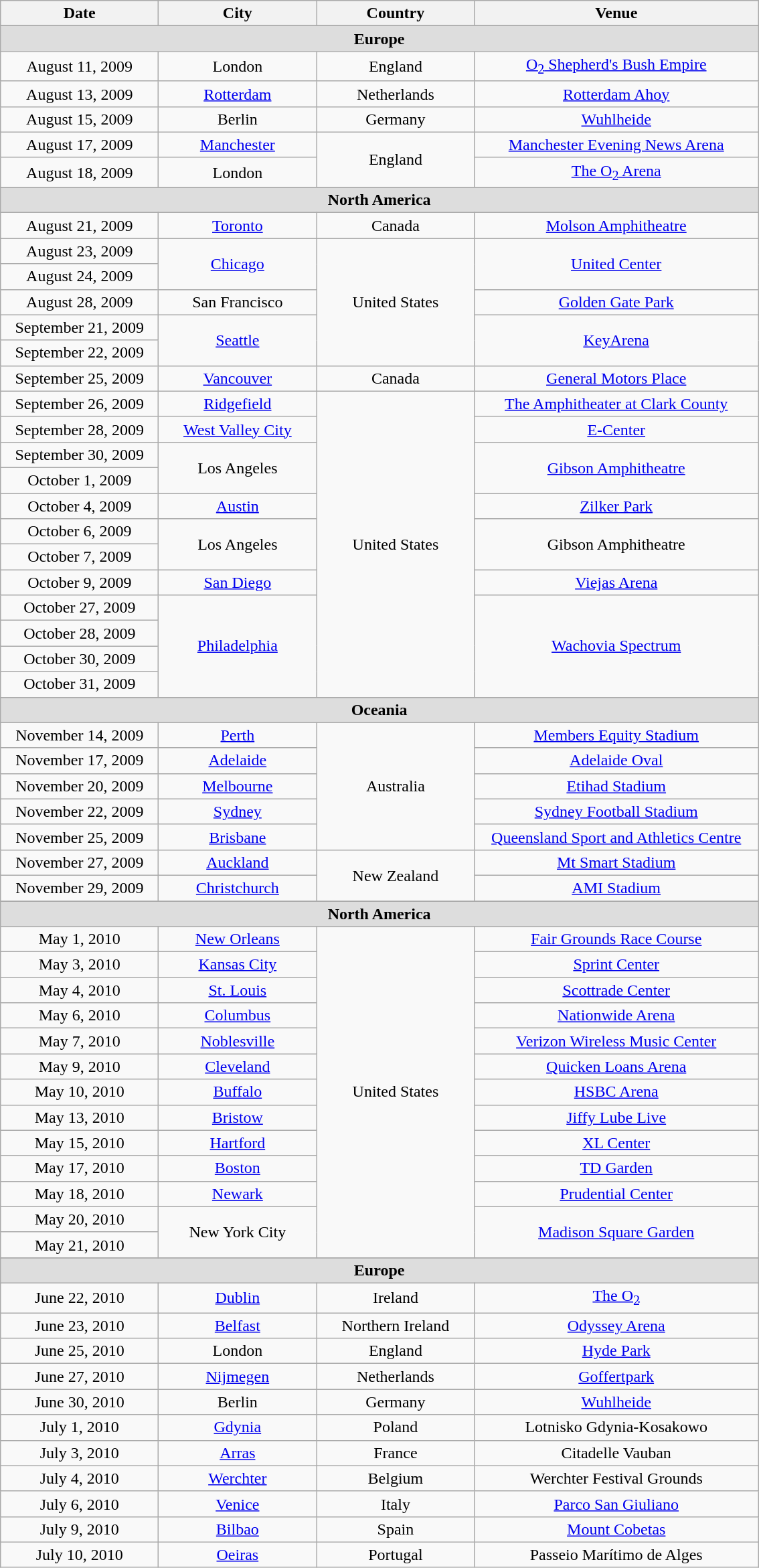<table class="wikitable" style="text-align:center;">
<tr>
<th width="150">Date</th>
<th width="150">City</th>
<th width="150">Country</th>
<th width="275">Venue</th>
</tr>
<tr>
</tr>
<tr style="background:#ddd;">
<td colspan="4"><strong>Europe</strong></td>
</tr>
<tr>
<td>August 11, 2009</td>
<td>London</td>
<td>England</td>
<td><a href='#'>O<sub>2</sub> Shepherd's Bush Empire</a></td>
</tr>
<tr>
<td>August 13, 2009</td>
<td><a href='#'>Rotterdam</a></td>
<td>Netherlands</td>
<td><a href='#'>Rotterdam Ahoy</a></td>
</tr>
<tr>
<td>August 15, 2009</td>
<td>Berlin</td>
<td>Germany</td>
<td><a href='#'>Wuhlheide</a></td>
</tr>
<tr>
<td>August 17, 2009</td>
<td><a href='#'>Manchester</a></td>
<td rowspan="2">England</td>
<td><a href='#'>Manchester Evening News Arena</a></td>
</tr>
<tr>
<td>August 18, 2009</td>
<td>London</td>
<td><a href='#'>The O<sub>2</sub> Arena</a></td>
</tr>
<tr>
</tr>
<tr style="background:#ddd;">
<td colspan="4"><strong>North America</strong></td>
</tr>
<tr>
<td>August 21, 2009</td>
<td><a href='#'>Toronto</a></td>
<td>Canada</td>
<td><a href='#'>Molson Amphitheatre</a></td>
</tr>
<tr>
<td>August 23, 2009</td>
<td rowspan="2"><a href='#'>Chicago</a></td>
<td rowspan="5">United States</td>
<td rowspan="2"><a href='#'>United Center</a></td>
</tr>
<tr>
<td>August 24, 2009</td>
</tr>
<tr>
<td>August 28, 2009</td>
<td>San Francisco</td>
<td><a href='#'>Golden Gate Park</a></td>
</tr>
<tr>
<td>September 21, 2009</td>
<td rowspan="2"><a href='#'>Seattle</a></td>
<td rowspan="2"><a href='#'>KeyArena</a></td>
</tr>
<tr>
<td>September 22, 2009</td>
</tr>
<tr>
<td>September 25, 2009</td>
<td><a href='#'>Vancouver</a></td>
<td>Canada</td>
<td><a href='#'>General Motors Place</a></td>
</tr>
<tr>
<td>September 26, 2009</td>
<td><a href='#'>Ridgefield</a></td>
<td rowspan="12">United States</td>
<td><a href='#'>The Amphitheater at Clark County</a></td>
</tr>
<tr>
<td>September 28, 2009</td>
<td><a href='#'>West Valley City</a></td>
<td><a href='#'>E-Center</a></td>
</tr>
<tr>
<td>September 30, 2009</td>
<td rowspan="2">Los Angeles</td>
<td rowspan="2"><a href='#'>Gibson Amphitheatre</a></td>
</tr>
<tr>
<td>October 1, 2009</td>
</tr>
<tr>
<td>October 4, 2009</td>
<td><a href='#'>Austin</a></td>
<td><a href='#'>Zilker Park</a></td>
</tr>
<tr>
<td>October 6, 2009</td>
<td rowspan="2">Los Angeles</td>
<td rowspan="2">Gibson Amphitheatre</td>
</tr>
<tr>
<td>October 7, 2009</td>
</tr>
<tr>
<td>October 9, 2009</td>
<td><a href='#'>San Diego</a></td>
<td><a href='#'>Viejas Arena</a></td>
</tr>
<tr>
<td>October 27, 2009</td>
<td rowspan="4"><a href='#'>Philadelphia</a></td>
<td rowspan="4"><a href='#'>Wachovia Spectrum</a></td>
</tr>
<tr>
<td>October 28, 2009</td>
</tr>
<tr>
<td>October 30, 2009</td>
</tr>
<tr>
<td>October 31, 2009</td>
</tr>
<tr>
</tr>
<tr style="background:#ddd;">
<td colspan="4"><strong>Oceania</strong></td>
</tr>
<tr>
<td>November 14, 2009</td>
<td><a href='#'>Perth</a></td>
<td rowspan="5">Australia</td>
<td><a href='#'>Members Equity Stadium</a></td>
</tr>
<tr>
<td>November 17, 2009</td>
<td><a href='#'>Adelaide</a></td>
<td><a href='#'>Adelaide Oval</a></td>
</tr>
<tr>
<td>November 20, 2009</td>
<td><a href='#'>Melbourne</a></td>
<td><a href='#'>Etihad Stadium</a></td>
</tr>
<tr>
<td>November 22, 2009</td>
<td><a href='#'>Sydney</a></td>
<td><a href='#'>Sydney Football Stadium</a></td>
</tr>
<tr>
<td>November 25, 2009</td>
<td><a href='#'>Brisbane</a></td>
<td><a href='#'>Queensland Sport and Athletics Centre</a></td>
</tr>
<tr>
<td>November 27, 2009</td>
<td><a href='#'>Auckland</a></td>
<td rowspan="2">New Zealand</td>
<td><a href='#'>Mt Smart Stadium</a></td>
</tr>
<tr>
<td>November 29, 2009</td>
<td><a href='#'>Christchurch</a></td>
<td><a href='#'>AMI Stadium</a></td>
</tr>
<tr>
</tr>
<tr style="background:#ddd;">
<td colspan="4"><strong>North America</strong></td>
</tr>
<tr>
<td>May 1, 2010</td>
<td><a href='#'>New Orleans</a></td>
<td rowspan="13">United States</td>
<td><a href='#'>Fair Grounds Race Course</a></td>
</tr>
<tr>
<td>May 3, 2010</td>
<td><a href='#'>Kansas City</a></td>
<td><a href='#'>Sprint Center</a></td>
</tr>
<tr>
<td>May 4, 2010</td>
<td><a href='#'>St. Louis</a></td>
<td><a href='#'>Scottrade Center</a></td>
</tr>
<tr>
<td>May 6, 2010</td>
<td><a href='#'>Columbus</a></td>
<td><a href='#'>Nationwide Arena</a></td>
</tr>
<tr>
<td>May 7, 2010</td>
<td><a href='#'>Noblesville</a></td>
<td><a href='#'>Verizon Wireless Music Center</a></td>
</tr>
<tr>
<td>May 9, 2010</td>
<td><a href='#'>Cleveland</a></td>
<td><a href='#'>Quicken Loans Arena</a></td>
</tr>
<tr>
<td>May 10, 2010</td>
<td><a href='#'>Buffalo</a></td>
<td><a href='#'>HSBC Arena</a></td>
</tr>
<tr>
<td>May 13, 2010</td>
<td><a href='#'>Bristow</a></td>
<td><a href='#'>Jiffy Lube Live</a></td>
</tr>
<tr>
<td>May 15, 2010</td>
<td><a href='#'>Hartford</a></td>
<td><a href='#'>XL Center</a></td>
</tr>
<tr>
<td>May 17, 2010</td>
<td><a href='#'>Boston</a></td>
<td><a href='#'>TD Garden</a></td>
</tr>
<tr>
<td>May 18, 2010</td>
<td><a href='#'>Newark</a></td>
<td><a href='#'>Prudential Center</a></td>
</tr>
<tr>
<td>May 20, 2010</td>
<td rowspan="2">New York City</td>
<td rowspan="2"><a href='#'>Madison Square Garden</a></td>
</tr>
<tr>
<td>May 21, 2010</td>
</tr>
<tr>
</tr>
<tr style="background:#ddd;">
<td colspan="4"><strong>Europe</strong></td>
</tr>
<tr>
<td>June 22, 2010</td>
<td><a href='#'>Dublin</a></td>
<td>Ireland</td>
<td><a href='#'>The O<sub>2</sub></a></td>
</tr>
<tr>
<td>June 23, 2010</td>
<td><a href='#'>Belfast</a></td>
<td>Northern Ireland</td>
<td><a href='#'>Odyssey Arena</a></td>
</tr>
<tr>
<td>June 25, 2010</td>
<td>London</td>
<td>England</td>
<td><a href='#'>Hyde Park</a></td>
</tr>
<tr>
<td>June 27, 2010</td>
<td><a href='#'>Nijmegen</a></td>
<td>Netherlands</td>
<td><a href='#'>Goffertpark</a></td>
</tr>
<tr>
<td>June 30, 2010</td>
<td>Berlin</td>
<td>Germany</td>
<td><a href='#'>Wuhlheide</a></td>
</tr>
<tr>
<td>July 1, 2010</td>
<td><a href='#'>Gdynia</a></td>
<td>Poland</td>
<td>Lotnisko Gdynia-Kosakowo</td>
</tr>
<tr>
<td>July 3, 2010</td>
<td><a href='#'>Arras</a></td>
<td>France</td>
<td>Citadelle Vauban</td>
</tr>
<tr>
<td>July 4, 2010</td>
<td><a href='#'>Werchter</a></td>
<td>Belgium</td>
<td>Werchter Festival Grounds</td>
</tr>
<tr>
<td>July 6, 2010</td>
<td><a href='#'>Venice</a></td>
<td>Italy</td>
<td><a href='#'>Parco San Giuliano</a></td>
</tr>
<tr>
<td>July 9, 2010</td>
<td><a href='#'>Bilbao</a></td>
<td>Spain</td>
<td><a href='#'>Mount Cobetas</a></td>
</tr>
<tr>
<td>July 10, 2010</td>
<td><a href='#'>Oeiras</a></td>
<td>Portugal</td>
<td>Passeio Marítimo de Alges</td>
</tr>
</table>
